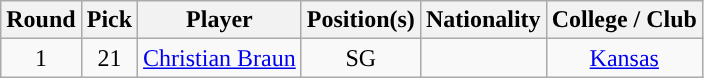<table class="wikitable sortable sortable">
<tr>
<th>Round</th>
<th>Pick</th>
<th>Player</th>
<th>Position(s)</th>
<th>Nationality</th>
<th>College / Club</th>
</tr>
<tr style="text-align: center">
<td>1</td>
<td>21</td>
<td><a href='#'>Christian Braun</a></td>
<td>SG</td>
<td></td>
<td><a href='#'>Kansas</a></td>
</tr>
</table>
